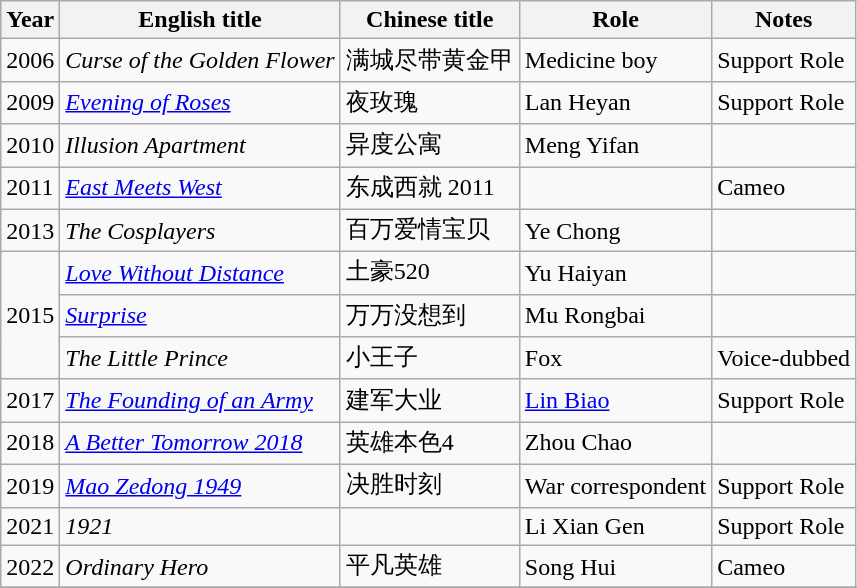<table class="wikitable sortable">
<tr>
<th>Year</th>
<th>English title</th>
<th>Chinese title</th>
<th>Role</th>
<th>Notes</th>
</tr>
<tr>
<td>2006</td>
<td><em>Curse of the Golden Flower</em></td>
<td>满城尽带黄金甲</td>
<td>Medicine boy</td>
<td>Support Role</td>
</tr>
<tr>
<td>2009</td>
<td><em><a href='#'>Evening of Roses</a></em></td>
<td>夜玫瑰</td>
<td>Lan Heyan</td>
<td>Support Role</td>
</tr>
<tr>
<td>2010</td>
<td><em>Illusion Apartment</em></td>
<td>异度公寓</td>
<td>Meng Yifan</td>
<td></td>
</tr>
<tr>
<td>2011</td>
<td><em><a href='#'>East Meets West</a></em></td>
<td>东成西就 2011</td>
<td></td>
<td>Cameo</td>
</tr>
<tr>
<td>2013</td>
<td><em>The Cosplayers </em></td>
<td>百万爱情宝贝</td>
<td>Ye Chong</td>
<td></td>
</tr>
<tr>
<td rowspan=3>2015</td>
<td><em><a href='#'>Love Without Distance</a></em></td>
<td>土豪520</td>
<td>Yu Haiyan</td>
<td></td>
</tr>
<tr>
<td><em><a href='#'>Surprise</a></em></td>
<td>万万没想到</td>
<td>Mu Rongbai</td>
<td></td>
</tr>
<tr>
<td><em>The Little Prince</em></td>
<td>小王子</td>
<td>Fox</td>
<td>Voice-dubbed</td>
</tr>
<tr>
<td>2017</td>
<td><em><a href='#'>The Founding of an Army</a></em></td>
<td>建军大业</td>
<td><a href='#'>Lin Biao</a></td>
<td>Support Role</td>
</tr>
<tr>
<td>2018</td>
<td><em><a href='#'>A Better Tomorrow 2018</a></em></td>
<td>英雄本色4</td>
<td>Zhou Chao</td>
<td></td>
</tr>
<tr>
<td>2019</td>
<td><em><a href='#'>Mao Zedong 1949</a></em></td>
<td>决胜时刻</td>
<td>War correspondent</td>
<td>Support Role</td>
</tr>
<tr>
<td>2021</td>
<td><em>1921</em></td>
<td></td>
<td>Li Xian Gen</td>
<td>Support Role</td>
</tr>
<tr>
<td>2022</td>
<td><em>Ordinary Hero</em></td>
<td>平凡英雄</td>
<td>Song Hui</td>
<td>Cameo</td>
</tr>
<tr>
</tr>
</table>
